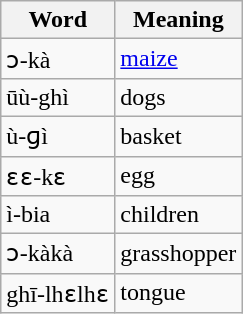<table class="wikitable">
<tr>
<th>Word</th>
<th>Meaning</th>
</tr>
<tr>
<td>ɔ-kà</td>
<td><a href='#'>maize</a></td>
</tr>
<tr>
<td>ūù-ghì</td>
<td>dogs</td>
</tr>
<tr>
<td>ù-ɡì</td>
<td>basket</td>
</tr>
<tr>
<td>ɛɛ-kɛ</td>
<td>egg</td>
</tr>
<tr>
<td>ì-bia</td>
<td>children</td>
</tr>
<tr>
<td>ɔ-kàkà</td>
<td>grasshopper</td>
</tr>
<tr>
<td>ghī-lhɛlhɛ</td>
<td>tongue</td>
</tr>
</table>
